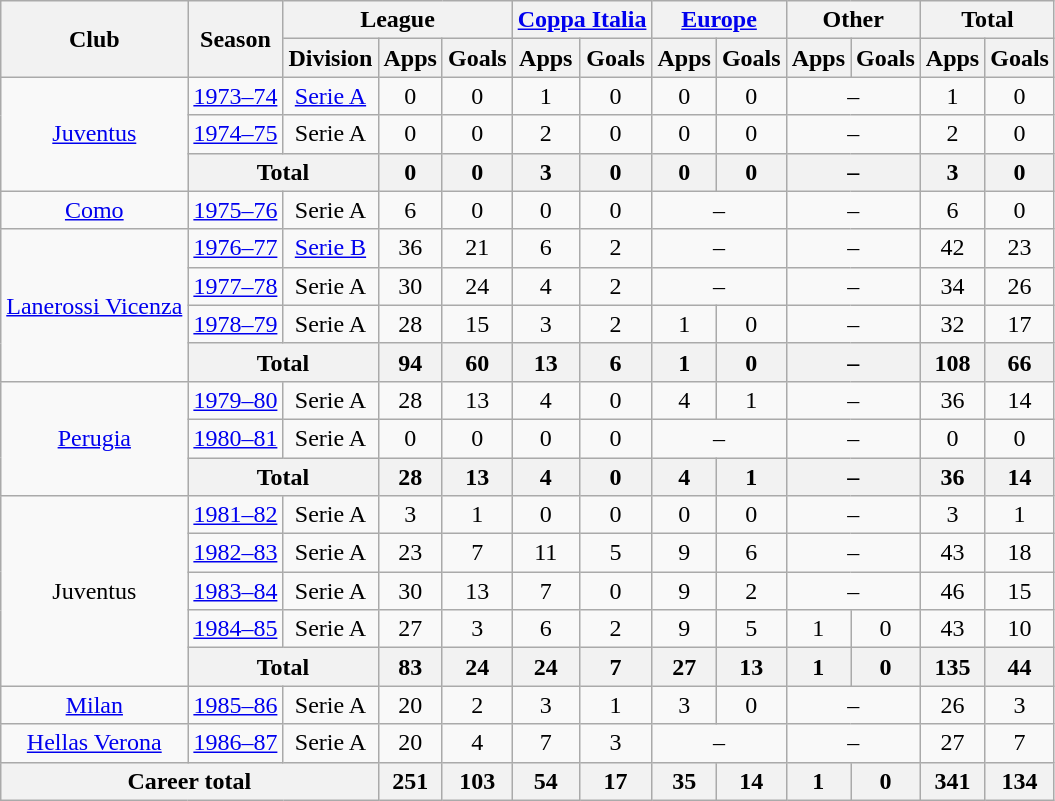<table class="wikitable" style="text-align:center">
<tr>
<th rowspan="2">Club</th>
<th rowspan="2">Season</th>
<th colspan="3">League</th>
<th colspan="2"><a href='#'>Coppa Italia</a></th>
<th colspan="2"><a href='#'>Europe</a></th>
<th colspan="2">Other</th>
<th colspan="2">Total</th>
</tr>
<tr>
<th>Division</th>
<th>Apps</th>
<th>Goals</th>
<th>Apps</th>
<th>Goals</th>
<th>Apps</th>
<th>Goals</th>
<th>Apps</th>
<th>Goals</th>
<th>Apps</th>
<th>Goals</th>
</tr>
<tr>
<td rowspan="3"><a href='#'>Juventus</a></td>
<td><a href='#'>1973–74</a></td>
<td><a href='#'>Serie A</a></td>
<td>0</td>
<td>0</td>
<td>1</td>
<td>0</td>
<td>0</td>
<td>0</td>
<td colspan="2">–</td>
<td>1</td>
<td>0</td>
</tr>
<tr>
<td><a href='#'>1974–75</a></td>
<td>Serie A</td>
<td>0</td>
<td>0</td>
<td>2</td>
<td>0</td>
<td>0</td>
<td>0</td>
<td colspan="2">–</td>
<td>2</td>
<td>0</td>
</tr>
<tr>
<th colspan=2>Total</th>
<th>0</th>
<th>0</th>
<th>3</th>
<th>0</th>
<th>0</th>
<th>0</th>
<th colspan="2">–</th>
<th>3</th>
<th>0</th>
</tr>
<tr>
<td><a href='#'>Como</a></td>
<td><a href='#'>1975–76</a></td>
<td>Serie A</td>
<td>6</td>
<td>0</td>
<td>0</td>
<td>0</td>
<td colspan="2">–</td>
<td colspan="2">–</td>
<td>6</td>
<td>0</td>
</tr>
<tr>
<td rowspan="4"><a href='#'>Lanerossi Vicenza</a></td>
<td><a href='#'>1976–77</a></td>
<td><a href='#'>Serie B</a></td>
<td>36</td>
<td>21</td>
<td>6</td>
<td>2</td>
<td colspan="2">–</td>
<td colspan="2">–</td>
<td>42</td>
<td>23</td>
</tr>
<tr>
<td><a href='#'>1977–78</a></td>
<td>Serie A</td>
<td>30</td>
<td>24</td>
<td>4</td>
<td>2</td>
<td colspan="2">–</td>
<td colspan="2">–</td>
<td>34</td>
<td>26</td>
</tr>
<tr>
<td><a href='#'>1978–79</a></td>
<td>Serie A</td>
<td>28</td>
<td>15</td>
<td>3</td>
<td>2</td>
<td>1</td>
<td>0</td>
<td colspan="2">–</td>
<td>32</td>
<td>17</td>
</tr>
<tr>
<th colspan=2>Total</th>
<th>94</th>
<th>60</th>
<th>13</th>
<th>6</th>
<th>1</th>
<th>0</th>
<th colspan="2">–</th>
<th>108</th>
<th>66</th>
</tr>
<tr>
<td rowspan="3"><a href='#'>Perugia</a></td>
<td><a href='#'>1979–80</a></td>
<td>Serie A</td>
<td>28</td>
<td>13</td>
<td>4</td>
<td>0</td>
<td>4</td>
<td>1</td>
<td colspan="2">–</td>
<td>36</td>
<td>14</td>
</tr>
<tr>
<td><a href='#'>1980–81</a></td>
<td>Serie A</td>
<td>0</td>
<td>0</td>
<td>0</td>
<td>0</td>
<td colspan="2">–</td>
<td colspan="2">–</td>
<td>0</td>
<td>0</td>
</tr>
<tr>
<th colspan=2>Total</th>
<th>28</th>
<th>13</th>
<th>4</th>
<th>0</th>
<th>4</th>
<th>1</th>
<th colspan="2">–</th>
<th>36</th>
<th>14</th>
</tr>
<tr>
<td rowspan="5">Juventus</td>
<td><a href='#'>1981–82</a></td>
<td>Serie A</td>
<td>3</td>
<td>1</td>
<td>0</td>
<td>0</td>
<td>0</td>
<td>0</td>
<td colspan="2">–</td>
<td>3</td>
<td>1</td>
</tr>
<tr>
<td><a href='#'>1982–83</a></td>
<td>Serie A</td>
<td>23</td>
<td>7</td>
<td>11</td>
<td>5</td>
<td>9</td>
<td>6</td>
<td colspan="2">–</td>
<td>43</td>
<td>18</td>
</tr>
<tr>
<td><a href='#'>1983–84</a></td>
<td>Serie A</td>
<td>30</td>
<td>13</td>
<td>7</td>
<td>0</td>
<td>9</td>
<td>2</td>
<td colspan="2">–</td>
<td>46</td>
<td>15</td>
</tr>
<tr>
<td><a href='#'>1984–85</a></td>
<td>Serie A</td>
<td>27</td>
<td>3</td>
<td>6</td>
<td>2</td>
<td>9</td>
<td>5</td>
<td>1</td>
<td>0</td>
<td>43</td>
<td>10</td>
</tr>
<tr>
<th colspan="2">Total</th>
<th>83</th>
<th>24</th>
<th>24</th>
<th>7</th>
<th>27</th>
<th>13</th>
<th>1</th>
<th>0</th>
<th>135</th>
<th>44</th>
</tr>
<tr>
<td><a href='#'>Milan</a></td>
<td><a href='#'>1985–86</a></td>
<td>Serie A</td>
<td>20</td>
<td>2</td>
<td>3</td>
<td>1</td>
<td>3</td>
<td>0</td>
<td colspan="2">–</td>
<td>26</td>
<td>3</td>
</tr>
<tr>
<td><a href='#'>Hellas Verona</a></td>
<td><a href='#'>1986–87</a></td>
<td>Serie A</td>
<td>20</td>
<td>4</td>
<td>7</td>
<td>3</td>
<td colspan="2">–</td>
<td colspan="2">–</td>
<td>27</td>
<td>7</td>
</tr>
<tr>
<th colspan="3">Career total</th>
<th>251</th>
<th>103</th>
<th>54</th>
<th>17</th>
<th>35</th>
<th>14</th>
<th>1</th>
<th>0</th>
<th>341</th>
<th>134</th>
</tr>
</table>
